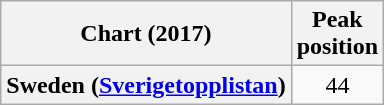<table class="wikitable plainrowheaders" style="text-align:center">
<tr>
<th scope="col">Chart (2017)</th>
<th scope="col">Peak<br>position</th>
</tr>
<tr>
<th scope="row">Sweden (<a href='#'>Sverigetopplistan</a>)</th>
<td>44</td>
</tr>
</table>
